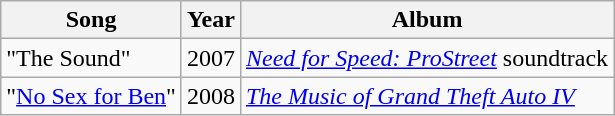<table class="wikitable">
<tr>
<th>Song</th>
<th>Year</th>
<th>Album</th>
</tr>
<tr>
<td>"The Sound"</td>
<td>2007</td>
<td><em><a href='#'>Need for Speed: ProStreet</a></em> soundtrack</td>
</tr>
<tr>
<td>"<a href='#'>No Sex for Ben</a>"</td>
<td>2008</td>
<td><em><a href='#'>The Music of Grand Theft Auto IV</a></em></td>
</tr>
</table>
